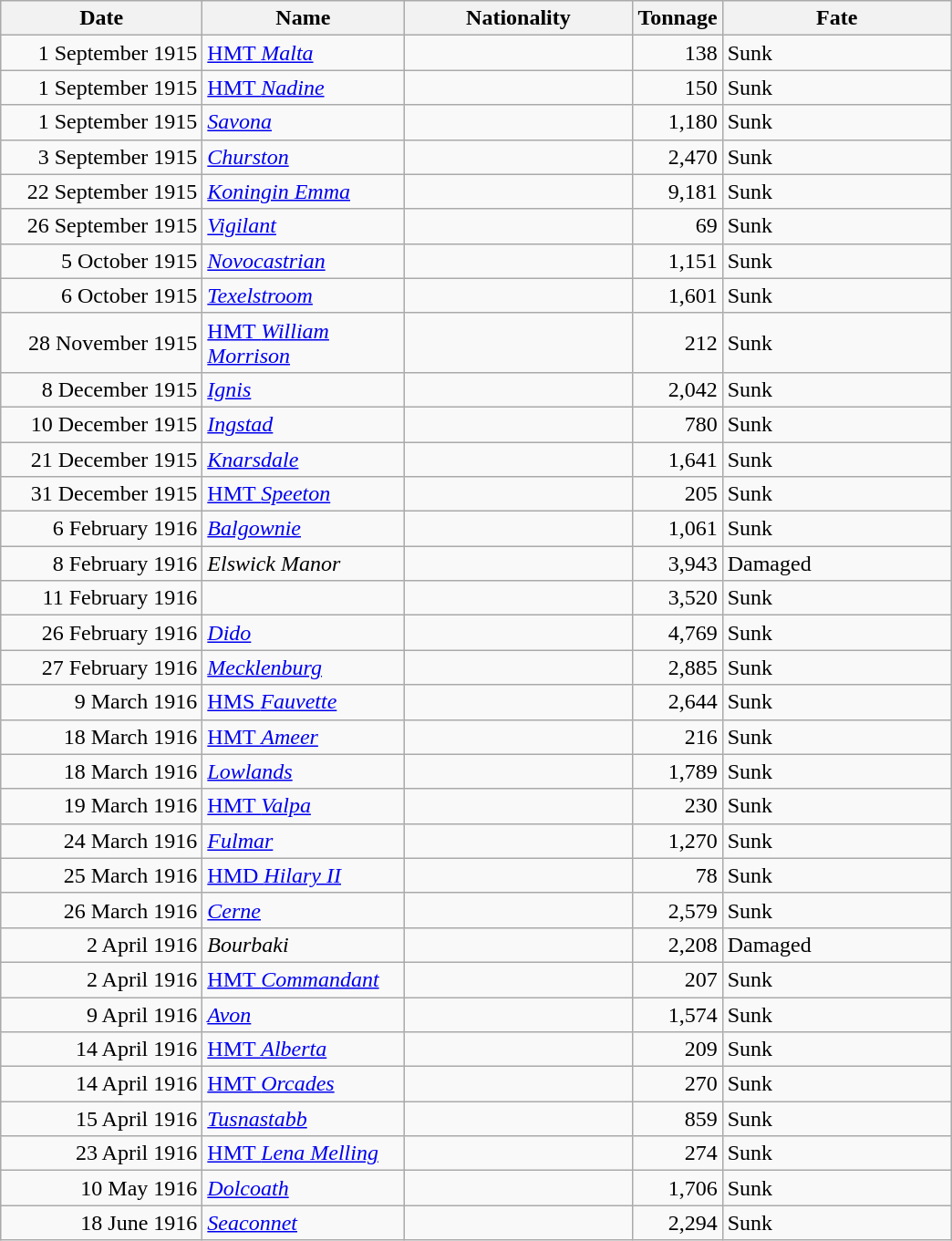<table class="wikitable sortable">
<tr>
<th width="140px">Date</th>
<th width="140px">Name</th>
<th width="160px">Nationality</th>
<th width="25px">Tonnage</th>
<th width="160px">Fate</th>
</tr>
<tr>
<td align="right">1 September 1915</td>
<td align="left"><a href='#'>HMT <em>Malta</em></a></td>
<td align="left"></td>
<td align="right">138</td>
<td align="left">Sunk</td>
</tr>
<tr>
<td align="right">1 September 1915</td>
<td align="left"><a href='#'>HMT <em>Nadine</em></a></td>
<td align="left"></td>
<td align="right">150</td>
<td align="left">Sunk</td>
</tr>
<tr>
<td align="right">1 September 1915</td>
<td align="left"><a href='#'><em>Savona</em></a></td>
<td align="left"></td>
<td align="right">1,180</td>
<td align="left">Sunk</td>
</tr>
<tr>
<td align="right">3 September 1915</td>
<td align="left"><a href='#'><em>Churston</em></a></td>
<td align="left"></td>
<td align="right">2,470</td>
<td align="left">Sunk</td>
</tr>
<tr>
<td align="right">22 September 1915</td>
<td align="left"><a href='#'><em>Koningin Emma</em></a></td>
<td align="left"></td>
<td align="right">9,181</td>
<td align="left">Sunk</td>
</tr>
<tr>
<td align="right">26 September 1915</td>
<td align="left"><a href='#'><em>Vigilant</em></a></td>
<td align="left"></td>
<td align="right">69</td>
<td align="left">Sunk</td>
</tr>
<tr>
<td align="right">5 October 1915</td>
<td align="left"><a href='#'><em>Novocastrian</em></a></td>
<td align="left"></td>
<td align="right">1,151</td>
<td align="left">Sunk</td>
</tr>
<tr>
<td align="right">6 October 1915</td>
<td align="left"><a href='#'><em>Texelstroom</em></a></td>
<td align="left"></td>
<td align="right">1,601</td>
<td align="left">Sunk</td>
</tr>
<tr>
<td align="right">28 November 1915</td>
<td align="left"><a href='#'>HMT <em>William Morrison</em></a></td>
<td align="left"></td>
<td align="right">212</td>
<td align="left">Sunk</td>
</tr>
<tr>
<td align="right">8 December 1915</td>
<td align="left"><a href='#'><em>Ignis</em></a></td>
<td align="left"></td>
<td align="right">2,042</td>
<td align="left">Sunk</td>
</tr>
<tr>
<td align="right">10 December 1915</td>
<td align="left"><a href='#'><em>Ingstad</em></a></td>
<td align="left"></td>
<td align="right">780</td>
<td align="left">Sunk</td>
</tr>
<tr>
<td align="right">21 December 1915</td>
<td align="left"><a href='#'><em>Knarsdale</em></a></td>
<td align="left"></td>
<td align="right">1,641</td>
<td align="left">Sunk</td>
</tr>
<tr>
<td align="right">31 December 1915</td>
<td align="left"><a href='#'>HMT <em>Speeton</em></a></td>
<td align="left"></td>
<td align="right">205</td>
<td align="left">Sunk</td>
</tr>
<tr>
<td align="right">6 February 1916</td>
<td align="left"><a href='#'><em>Balgownie</em></a></td>
<td align="left"></td>
<td align="right">1,061</td>
<td align="left">Sunk</td>
</tr>
<tr>
<td align="right">8 February 1916</td>
<td align="left"><em>Elswick Manor</em></td>
<td align="left"></td>
<td align="right">3,943</td>
<td align="left">Damaged</td>
</tr>
<tr>
<td align="right">11 February 1916</td>
<td align="left"></td>
<td align="left"></td>
<td align="right">3,520</td>
<td align="left">Sunk</td>
</tr>
<tr>
<td align="right">26 February 1916</td>
<td align="left"><a href='#'><em>Dido</em></a></td>
<td align="left"></td>
<td align="right">4,769</td>
<td align="left">Sunk</td>
</tr>
<tr>
<td align="right">27 February 1916</td>
<td align="left"><a href='#'><em>Mecklenburg</em></a></td>
<td align="left"></td>
<td align="right">2,885</td>
<td align="left">Sunk</td>
</tr>
<tr>
<td align="right">9 March 1916</td>
<td align="left"><a href='#'>HMS <em>Fauvette</em></a></td>
<td align="left"></td>
<td align="right">2,644</td>
<td align="left">Sunk</td>
</tr>
<tr>
<td align="right">18 March 1916</td>
<td align="left"><a href='#'>HMT <em>Ameer</em></a></td>
<td align="left"></td>
<td align="right">216</td>
<td align="left">Sunk</td>
</tr>
<tr>
<td align="right">18 March 1916</td>
<td align="left"><a href='#'><em>Lowlands</em></a></td>
<td align="left"></td>
<td align="right">1,789</td>
<td align="left">Sunk</td>
</tr>
<tr>
<td align="right">19 March 1916</td>
<td align="left"><a href='#'>HMT <em>Valpa</em></a></td>
<td align="left"></td>
<td align="right">230</td>
<td align="left">Sunk</td>
</tr>
<tr>
<td align="right">24 March 1916</td>
<td align="left"><a href='#'><em>Fulmar</em></a></td>
<td align="left"></td>
<td align="right">1,270</td>
<td align="left">Sunk</td>
</tr>
<tr>
<td align="right">25 March 1916</td>
<td align="left"><a href='#'>HMD <em>Hilary II</em></a></td>
<td align="left"></td>
<td align="right">78</td>
<td align="left">Sunk</td>
</tr>
<tr>
<td align="right">26 March 1916</td>
<td align="left"><a href='#'><em>Cerne</em></a></td>
<td align="left"></td>
<td align="right">2,579</td>
<td align="left">Sunk</td>
</tr>
<tr>
<td align="right">2 April 1916</td>
<td align="left"><em>Bourbaki</em></td>
<td align="left"></td>
<td align="right">2,208</td>
<td align="left">Damaged</td>
</tr>
<tr>
<td align="right">2 April 1916</td>
<td align="left"><a href='#'>HMT <em>Commandant</em></a></td>
<td align="left"></td>
<td align="right">207</td>
<td align="left">Sunk</td>
</tr>
<tr>
<td align="right">9 April 1916</td>
<td align="left"><a href='#'><em>Avon</em></a></td>
<td align="left"></td>
<td align="right">1,574</td>
<td align="left">Sunk</td>
</tr>
<tr>
<td align="right">14 April 1916</td>
<td align="left"><a href='#'>HMT <em>Alberta</em></a></td>
<td align="left"></td>
<td align="right">209</td>
<td align="left">Sunk</td>
</tr>
<tr>
<td align="right">14 April 1916</td>
<td align="left"><a href='#'>HMT <em>Orcades</em></a></td>
<td align="left"></td>
<td align="right">270</td>
<td align="left">Sunk</td>
</tr>
<tr>
<td align="right">15 April 1916</td>
<td align="left"><a href='#'><em>Tusnastabb</em></a></td>
<td align="left"></td>
<td align="right">859</td>
<td align="left">Sunk</td>
</tr>
<tr>
<td align="right">23 April 1916</td>
<td align="left"><a href='#'>HMT <em>Lena Melling</em></a></td>
<td align="left"></td>
<td align="right">274</td>
<td align="left">Sunk</td>
</tr>
<tr>
<td align="right">10 May 1916</td>
<td align="left"><a href='#'><em>Dolcoath</em></a></td>
<td align="left"></td>
<td align="right">1,706</td>
<td align="left">Sunk</td>
</tr>
<tr>
<td align="right">18 June 1916</td>
<td align="left"><a href='#'><em>Seaconnet</em></a></td>
<td align="left"></td>
<td align="right">2,294</td>
<td align="left">Sunk</td>
</tr>
</table>
